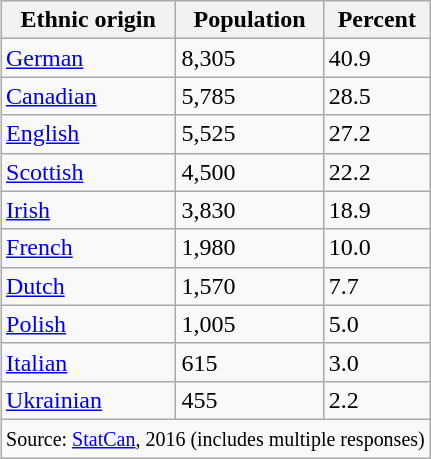<table class="wikitable" style="float:right;">
<tr ">
<th>Ethnic origin</th>
<th>Population</th>
<th>Percent</th>
</tr>
<tr>
<td><a href='#'>German</a></td>
<td>8,305</td>
<td>40.9</td>
</tr>
<tr>
<td><a href='#'>Canadian</a></td>
<td>5,785</td>
<td>28.5</td>
</tr>
<tr>
<td><a href='#'>English</a></td>
<td>5,525</td>
<td>27.2</td>
</tr>
<tr>
<td><a href='#'>Scottish</a></td>
<td>4,500</td>
<td>22.2</td>
</tr>
<tr>
<td><a href='#'>Irish</a></td>
<td>3,830</td>
<td>18.9</td>
</tr>
<tr>
<td><a href='#'>French</a></td>
<td>1,980</td>
<td>10.0</td>
</tr>
<tr>
<td><a href='#'>Dutch</a></td>
<td>1,570</td>
<td>7.7</td>
</tr>
<tr>
<td><a href='#'>Polish</a></td>
<td>1,005</td>
<td>5.0</td>
</tr>
<tr>
<td><a href='#'>Italian</a></td>
<td>615</td>
<td>3.0</td>
</tr>
<tr>
<td><a href='#'>Ukrainian</a></td>
<td>455</td>
<td>2.2</td>
</tr>
<tr>
<td colspan=3><small>Source: <a href='#'>StatCan</a>, 2016 (includes multiple responses)</small></td>
</tr>
</table>
